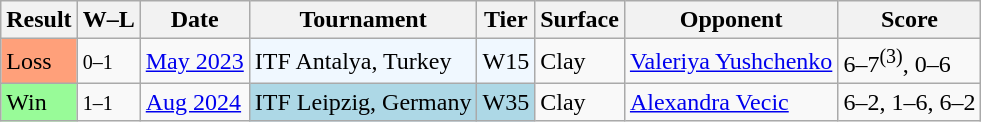<table class="sortable wikitable">
<tr>
<th>Result</th>
<th class="unsortable">W–L</th>
<th>Date</th>
<th>Tournament</th>
<th>Tier</th>
<th>Surface</th>
<th>Opponent</th>
<th class="unsortable">Score</th>
</tr>
<tr>
<td style="background:#ffa07a;">Loss</td>
<td><small>0–1</small></td>
<td><a href='#'>May 2023</a></td>
<td style="background:#f0f8ff;">ITF Antalya, Turkey</td>
<td style="background:#f0f8ff;">W15</td>
<td>Clay</td>
<td> <a href='#'>Valeriya Yushchenko</a></td>
<td>6–7<sup>(3)</sup>, 0–6</td>
</tr>
<tr>
<td style="background:#98FB98;">Win</td>
<td><small>1–1</small></td>
<td><a href='#'>Aug 2024</a></td>
<td style="background:lightblue;">ITF Leipzig, Germany</td>
<td style="background:lightblue;">W35</td>
<td>Clay</td>
<td> <a href='#'>Alexandra Vecic</a></td>
<td>6–2, 1–6, 6–2</td>
</tr>
</table>
